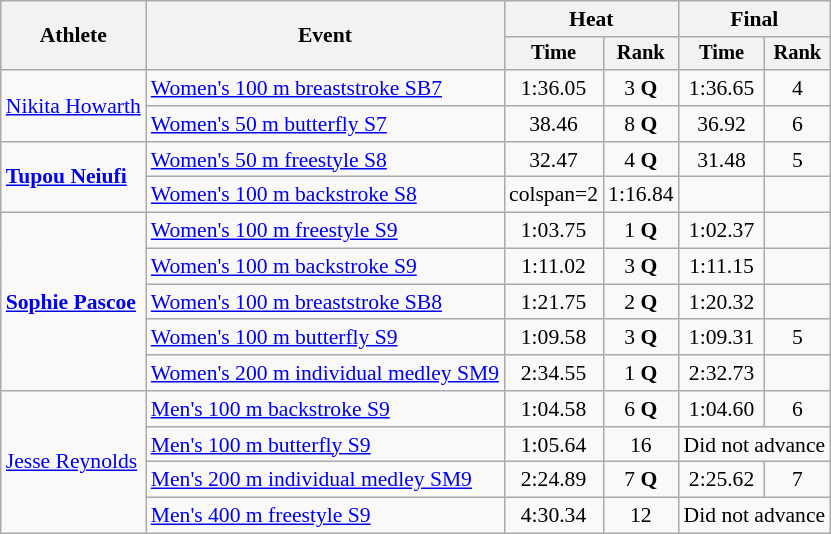<table class=wikitable style="font-size:90%">
<tr>
<th rowspan="2">Athlete</th>
<th rowspan="2">Event</th>
<th colspan="2">Heat</th>
<th colspan="2">Final</th>
</tr>
<tr style="font-size:95%">
<th>Time</th>
<th>Rank</th>
<th>Time</th>
<th>Rank</th>
</tr>
<tr align="center">
<td rowspan="2"><a href='#'>Nikita Howarth</a></td>
<td align="left"><a href='#'>Women's 100 m breaststroke SB7</a></td>
<td>1:36.05</td>
<td>3 <strong>Q</strong></td>
<td>1:36.65</td>
<td>4</td>
</tr>
<tr align=center>
<td align=left><a href='#'>Women's 50 m butterfly S7</a></td>
<td>38.46</td>
<td>8 <strong>Q</strong></td>
<td>36.92</td>
<td>6</td>
</tr>
<tr align="center">
<td rowspan="2" align="left"><strong><a href='#'>Tupou Neiufi</a></strong></td>
<td align="left"><a href='#'>Women's 50 m freestyle S8</a></td>
<td>32.47</td>
<td>4 <strong>Q</strong></td>
<td>31.48</td>
<td>5</td>
</tr>
<tr align=center>
<td align=left><a href='#'>Women's 100 m backstroke S8</a></td>
<td>colspan=2 </td>
<td>1:16.84</td>
<td></td>
</tr>
<tr align=center>
<td align=left rowspan=5><strong><a href='#'>Sophie Pascoe</a></strong></td>
<td align=left><a href='#'>Women's 100 m freestyle S9</a></td>
<td>1:03.75</td>
<td>1 <strong>Q</strong></td>
<td>1:02.37</td>
<td></td>
</tr>
<tr align=center>
<td align=left><a href='#'>Women's 100 m backstroke S9</a></td>
<td>1:11.02</td>
<td>3 <strong>Q</strong></td>
<td>1:11.15</td>
<td></td>
</tr>
<tr align=center>
<td align=left><a href='#'>Women's 100 m breaststroke SB8</a></td>
<td>1:21.75</td>
<td>2 <strong>Q</strong></td>
<td>1:20.32</td>
<td></td>
</tr>
<tr align=center>
<td align=left><a href='#'>Women's 100 m butterfly S9</a></td>
<td>1:09.58</td>
<td>3 <strong>Q</strong></td>
<td>1:09.31</td>
<td>5</td>
</tr>
<tr align=center>
<td align=left><a href='#'>Women's 200 m individual medley SM9</a></td>
<td>2:34.55</td>
<td>1 <strong>Q</strong></td>
<td>2:32.73</td>
<td></td>
</tr>
<tr align=center>
<td align=left rowspan=4><a href='#'>Jesse Reynolds</a></td>
<td align=left><a href='#'>Men's 100 m backstroke S9</a></td>
<td>1:04.58</td>
<td>6 <strong>Q</strong></td>
<td>1:04.60</td>
<td>6</td>
</tr>
<tr align=center>
<td align=left><a href='#'>Men's 100 m butterfly S9</a></td>
<td>1:05.64</td>
<td>16</td>
<td colspan="2">Did not advance</td>
</tr>
<tr align=center>
<td align=left><a href='#'>Men's 200 m individual medley SM9</a></td>
<td>2:24.89</td>
<td>7 <strong>Q</strong></td>
<td>2:25.62</td>
<td>7</td>
</tr>
<tr align=center>
<td align=left><a href='#'>Men's 400 m freestyle S9</a></td>
<td>4:30.34</td>
<td>12</td>
<td colspan="2">Did not advance</td>
</tr>
</table>
